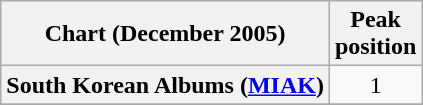<table class="wikitable plainrowheaders">
<tr>
<th>Chart (December 2005)</th>
<th>Peak<br>position</th>
</tr>
<tr>
<th scope="row">South Korean Albums (<a href='#'>MIAK</a>)</th>
<td align="center">1</td>
</tr>
<tr>
</tr>
</table>
